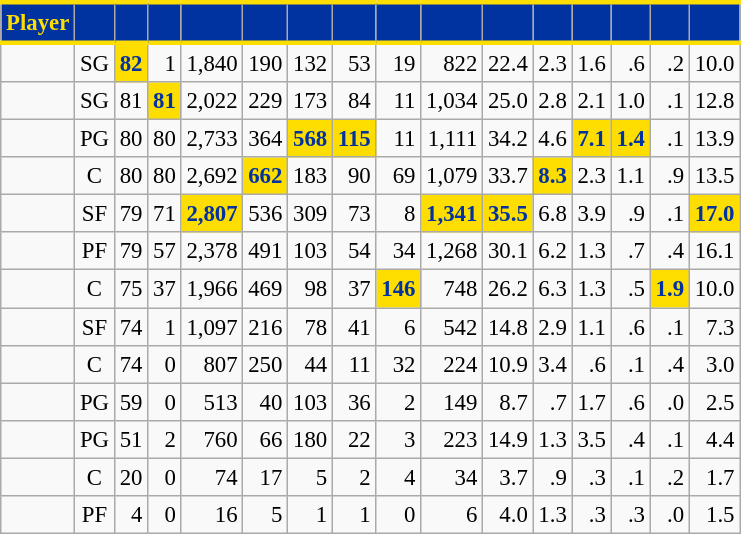<table class="wikitable sortable" style="font-size: 95%; text-align:right;">
<tr>
<th style="background:#0032A0; color:#FEDD00; border-top:#FEDD00 3px solid; border-bottom:#FEDD00 3px solid;">Player</th>
<th style="background:#0032A0; color:#FEDD00; border-top:#FEDD00 3px solid; border-bottom:#FEDD00 3px solid;"></th>
<th style="background:#0032A0; color:#FEDD00; border-top:#FEDD00 3px solid; border-bottom:#FEDD00 3px solid;"></th>
<th style="background:#0032A0; color:#FEDD00; border-top:#FEDD00 3px solid; border-bottom:#FEDD00 3px solid;"></th>
<th style="background:#0032A0; color:#FEDD00; border-top:#FEDD00 3px solid; border-bottom:#FEDD00 3px solid;"></th>
<th style="background:#0032A0; color:#FEDD00; border-top:#FEDD00 3px solid; border-bottom:#FEDD00 3px solid;"></th>
<th style="background:#0032A0; color:#FEDD00; border-top:#FEDD00 3px solid; border-bottom:#FEDD00 3px solid;"></th>
<th style="background:#0032A0; color:#FEDD00; border-top:#FEDD00 3px solid; border-bottom:#FEDD00 3px solid;"></th>
<th style="background:#0032A0; color:#FEDD00; border-top:#FEDD00 3px solid; border-bottom:#FEDD00 3px solid;"></th>
<th style="background:#0032A0; color:#FEDD00; border-top:#FEDD00 3px solid; border-bottom:#FEDD00 3px solid;"></th>
<th style="background:#0032A0; color:#FEDD00; border-top:#FEDD00 3px solid; border-bottom:#FEDD00 3px solid;"></th>
<th style="background:#0032A0; color:#FEDD00; border-top:#FEDD00 3px solid; border-bottom:#FEDD00 3px solid;"></th>
<th style="background:#0032A0; color:#FEDD00; border-top:#FEDD00 3px solid; border-bottom:#FEDD00 3px solid;"></th>
<th style="background:#0032A0; color:#FEDD00; border-top:#FEDD00 3px solid; border-bottom:#FEDD00 3px solid;"></th>
<th style="background:#0032A0; color:#FEDD00; border-top:#FEDD00 3px solid; border-bottom:#FEDD00 3px solid;"></th>
<th style="background:#0032A0; color:#FEDD00; border-top:#FEDD00 3px solid; border-bottom:#FEDD00 3px solid;"></th>
</tr>
<tr>
<td style="text-align:left;"></td>
<td style="text-align:center;">SG</td>
<td style="background:#FEDD00; color:#0032A0;"><strong>82</strong></td>
<td>1</td>
<td>1,840</td>
<td>190</td>
<td>132</td>
<td>53</td>
<td>19</td>
<td>822</td>
<td>22.4</td>
<td>2.3</td>
<td>1.6</td>
<td>.6</td>
<td>.2</td>
<td>10.0</td>
</tr>
<tr>
<td style="text-align:left;"></td>
<td style="text-align:center;">SG</td>
<td>81</td>
<td style="background:#FEDD00; color:#0032A0;"><strong>81</strong></td>
<td>2,022</td>
<td>229</td>
<td>173</td>
<td>84</td>
<td>11</td>
<td>1,034</td>
<td>25.0</td>
<td>2.8</td>
<td>2.1</td>
<td>1.0</td>
<td>.1</td>
<td>12.8</td>
</tr>
<tr>
<td style="text-align:left;"></td>
<td style="text-align:center;">PG</td>
<td>80</td>
<td>80</td>
<td>2,733</td>
<td>364</td>
<td style="background:#FEDD00; color:#0032A0;"><strong>568</strong></td>
<td style="background:#FEDD00; color:#0032A0;"><strong>115</strong></td>
<td>11</td>
<td>1,111</td>
<td>34.2</td>
<td>4.6</td>
<td style="background:#FEDD00; color:#0032A0;"><strong>7.1</strong></td>
<td style="background:#FEDD00; color:#0032A0;"><strong>1.4</strong></td>
<td>.1</td>
<td>13.9</td>
</tr>
<tr>
<td style="text-align:left;"></td>
<td style="text-align:center;">C</td>
<td>80</td>
<td>80</td>
<td>2,692</td>
<td style="background:#FEDD00; color:#0032A0;"><strong>662</strong></td>
<td>183</td>
<td>90</td>
<td>69</td>
<td>1,079</td>
<td>33.7</td>
<td style="background:#FEDD00; color:#0032A0;"><strong>8.3</strong></td>
<td>2.3</td>
<td>1.1</td>
<td>.9</td>
<td>13.5</td>
</tr>
<tr>
<td style="text-align:left;"></td>
<td style="text-align:center;">SF</td>
<td>79</td>
<td>71</td>
<td style="background:#FEDD00; color:#0032A0;"><strong>2,807</strong></td>
<td>536</td>
<td>309</td>
<td>73</td>
<td>8</td>
<td style="background:#FEDD00; color:#0032A0;"><strong>1,341</strong></td>
<td style="background:#FEDD00; color:#0032A0;"><strong>35.5</strong></td>
<td>6.8</td>
<td>3.9</td>
<td>.9</td>
<td>.1</td>
<td style="background:#FEDD00; color:#0032A0;"><strong>17.0</strong></td>
</tr>
<tr>
<td style="text-align:left;"></td>
<td style="text-align:center;">PF</td>
<td>79</td>
<td>57</td>
<td>2,378</td>
<td>491</td>
<td>103</td>
<td>54</td>
<td>34</td>
<td>1,268</td>
<td>30.1</td>
<td>6.2</td>
<td>1.3</td>
<td>.7</td>
<td>.4</td>
<td>16.1</td>
</tr>
<tr>
<td style="text-align:left;"></td>
<td style="text-align:center;">C</td>
<td>75</td>
<td>37</td>
<td>1,966</td>
<td>469</td>
<td>98</td>
<td>37</td>
<td style="background:#FEDD00; color:#0032A0;"><strong>146</strong></td>
<td>748</td>
<td>26.2</td>
<td>6.3</td>
<td>1.3</td>
<td>.5</td>
<td style="background:#FEDD00; color:#0032A0;"><strong>1.9</strong></td>
<td>10.0</td>
</tr>
<tr>
<td style="text-align:left;"></td>
<td style="text-align:center;">SF</td>
<td>74</td>
<td>1</td>
<td>1,097</td>
<td>216</td>
<td>78</td>
<td>41</td>
<td>6</td>
<td>542</td>
<td>14.8</td>
<td>2.9</td>
<td>1.1</td>
<td>.6</td>
<td>.1</td>
<td>7.3</td>
</tr>
<tr>
<td style="text-align:left;"></td>
<td style="text-align:center;">C</td>
<td>74</td>
<td>0</td>
<td>807</td>
<td>250</td>
<td>44</td>
<td>11</td>
<td>32</td>
<td>224</td>
<td>10.9</td>
<td>3.4</td>
<td>.6</td>
<td>.1</td>
<td>.4</td>
<td>3.0</td>
</tr>
<tr>
<td style="text-align:left;"></td>
<td style="text-align:center;">PG</td>
<td>59</td>
<td>0</td>
<td>513</td>
<td>40</td>
<td>103</td>
<td>36</td>
<td>2</td>
<td>149</td>
<td>8.7</td>
<td>.7</td>
<td>1.7</td>
<td>.6</td>
<td>.0</td>
<td>2.5</td>
</tr>
<tr>
<td style="text-align:left;"></td>
<td style="text-align:center;">PG</td>
<td>51</td>
<td>2</td>
<td>760</td>
<td>66</td>
<td>180</td>
<td>22</td>
<td>3</td>
<td>223</td>
<td>14.9</td>
<td>1.3</td>
<td>3.5</td>
<td>.4</td>
<td>.1</td>
<td>4.4</td>
</tr>
<tr>
<td style="text-align:left;"></td>
<td style="text-align:center;">C</td>
<td>20</td>
<td>0</td>
<td>74</td>
<td>17</td>
<td>5</td>
<td>2</td>
<td>4</td>
<td>34</td>
<td>3.7</td>
<td>.9</td>
<td>.3</td>
<td>.1</td>
<td>.2</td>
<td>1.7</td>
</tr>
<tr>
<td style="text-align:left;"></td>
<td style="text-align:center;">PF</td>
<td>4</td>
<td>0</td>
<td>16</td>
<td>5</td>
<td>1</td>
<td>1</td>
<td>0</td>
<td>6</td>
<td>4.0</td>
<td>1.3</td>
<td>.3</td>
<td>.3</td>
<td>.0</td>
<td>1.5</td>
</tr>
</table>
